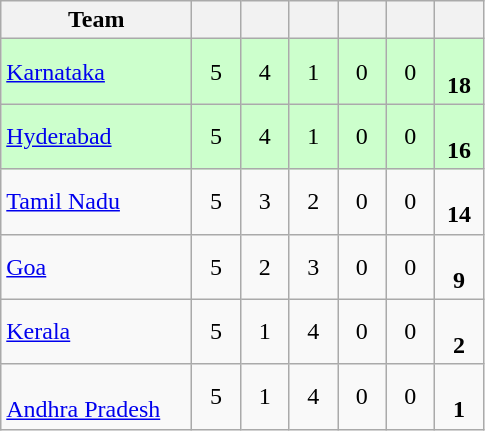<table class="wikitable" style="text-align:center">
<tr>
<th style="width:120px">Team</th>
<th style="width:25px"></th>
<th style="width:25px"></th>
<th style="width:25px"></th>
<th style="width:25px"></th>
<th style="width:25px"></th>
<th style="width:25px"></th>
</tr>
<tr style="background:#cfc;">
<td style="text-align:left"><a href='#'>Karnataka</a></td>
<td>5</td>
<td>4</td>
<td>1</td>
<td>0</td>
<td>0</td>
<td><br><strong>18</strong></td>
</tr>
<tr style="background:#cfc;">
<td style="text-align:left"><a href='#'>Hyderabad</a></td>
<td>5</td>
<td>4</td>
<td>1</td>
<td>0</td>
<td>0</td>
<td><br><strong>16</strong></td>
</tr>
<tr>
<td style="text-align:left"><a href='#'>Tamil Nadu</a></td>
<td>5</td>
<td>3</td>
<td>2</td>
<td>0</td>
<td>0</td>
<td><br><strong>14</strong></td>
</tr>
<tr>
<td style="text-align:left"><a href='#'>Goa</a></td>
<td>5</td>
<td>2</td>
<td>3</td>
<td>0</td>
<td>0</td>
<td><br><strong>9</strong></td>
</tr>
<tr>
<td style="text-align:left"><a href='#'>Kerala</a></td>
<td>5</td>
<td>1</td>
<td>4</td>
<td>0</td>
<td>0</td>
<td><br><strong>2</strong></td>
</tr>
<tr>
<td style="text-align:left"><br><a href='#'>Andhra Pradesh</a></td>
<td>5</td>
<td>1</td>
<td>4</td>
<td>0</td>
<td>0</td>
<td><br><strong>1</strong></td>
</tr>
</table>
